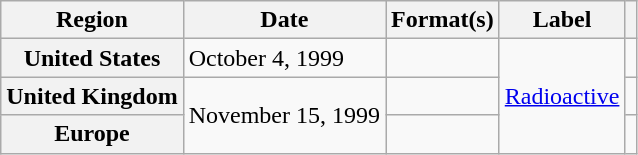<table class="wikitable plainrowheaders">
<tr>
<th scope="col">Region</th>
<th scope="col">Date</th>
<th scope="col">Format(s)</th>
<th scope="col">Label</th>
<th scope="col"></th>
</tr>
<tr>
<th scope="row">United States</th>
<td>October 4, 1999</td>
<td></td>
<td rowspan="4"><a href='#'>Radioactive</a></td>
<td align="center"></td>
</tr>
<tr>
<th scope="row">United Kingdom</th>
<td rowspan="2">November 15, 1999</td>
<td></td>
<td align="center"></td>
</tr>
<tr>
<th scope="row" rowspan="2">Europe</th>
<td></td>
<td align="center"></td>
</tr>
</table>
